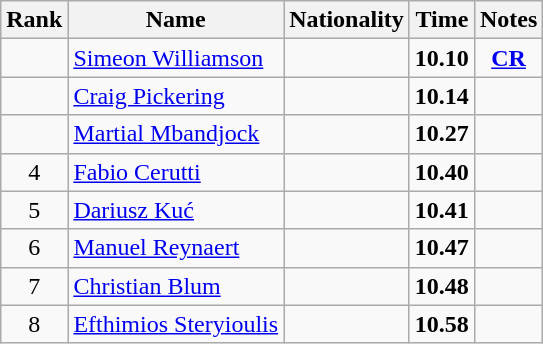<table class="wikitable sortable" style="text-align:center">
<tr>
<th>Rank</th>
<th>Name</th>
<th>Nationality</th>
<th>Time</th>
<th>Notes</th>
</tr>
<tr>
<td></td>
<td align=left><a href='#'>Simeon Williamson</a></td>
<td align=left></td>
<td><strong>10.10</strong></td>
<td><strong><a href='#'>CR</a></strong></td>
</tr>
<tr>
<td></td>
<td align=left><a href='#'>Craig Pickering</a></td>
<td align=left></td>
<td><strong>10.14</strong></td>
<td></td>
</tr>
<tr>
<td></td>
<td align=left><a href='#'>Martial Mbandjock</a></td>
<td align=left></td>
<td><strong>10.27</strong></td>
<td></td>
</tr>
<tr>
<td>4</td>
<td align=left><a href='#'>Fabio Cerutti</a></td>
<td align=left></td>
<td><strong>10.40</strong></td>
<td></td>
</tr>
<tr>
<td>5</td>
<td align=left><a href='#'>Dariusz Kuć</a></td>
<td align=left></td>
<td><strong>10.41</strong></td>
<td></td>
</tr>
<tr>
<td>6</td>
<td align=left><a href='#'>Manuel Reynaert</a></td>
<td align=left></td>
<td><strong>10.47</strong></td>
<td></td>
</tr>
<tr>
<td>7</td>
<td align=left><a href='#'>Christian Blum</a></td>
<td align=left></td>
<td><strong>10.48</strong></td>
<td></td>
</tr>
<tr>
<td>8</td>
<td align=left><a href='#'>Efthimios Steryioulis</a></td>
<td align=left></td>
<td><strong>10.58</strong></td>
<td></td>
</tr>
</table>
